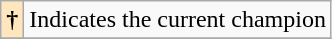<table class="wikitable">
<tr>
<th style="background-color:#FFE6BD">†</th>
<td>Indicates the current champion</td>
</tr>
<tr>
</tr>
</table>
